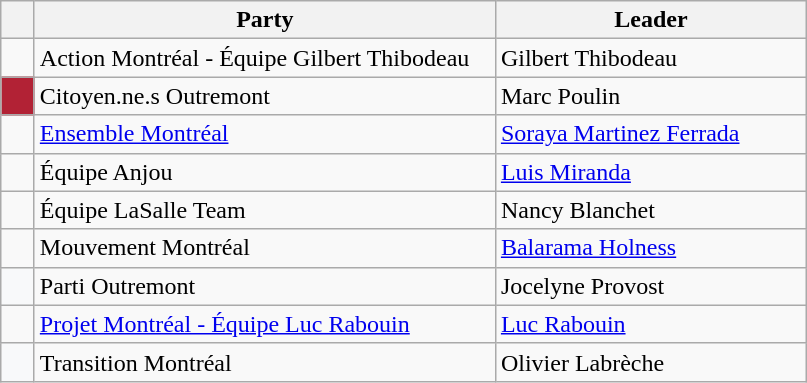<table class="wikitable">
<tr>
<th width="15px"> </th>
<th width="300px">Party</th>
<th width="200px">Leader</th>
</tr>
<tr>
<td></td>
<td>Action Montréal - Équipe Gilbert Thibodeau</td>
<td>Gilbert Thibodeau</td>
</tr>
<tr>
<td style="background: #B22235;"></td>
<td>Citoyen.ne.s Outremont</td>
<td>Marc Poulin</td>
</tr>
<tr>
<td></td>
<td><a href='#'>Ensemble Montréal</a></td>
<td><a href='#'>Soraya Martinez Ferrada</a></td>
</tr>
<tr>
<td></td>
<td>Équipe Anjou</td>
<td><a href='#'>Luis Miranda</a></td>
</tr>
<tr>
<td></td>
<td>Équipe LaSalle Team</td>
<td>Nancy Blanchet</td>
</tr>
<tr>
<td></td>
<td>Mouvement Montréal</td>
<td><a href='#'>Balarama Holness</a></td>
</tr>
<tr>
<td style="background: #F8F9FA;"></td>
<td>Parti Outremont</td>
<td>Jocelyne Provost</td>
</tr>
<tr>
<td></td>
<td><a href='#'>Projet Montréal - Équipe Luc Rabouin</a></td>
<td><a href='#'>Luc Rabouin</a></td>
</tr>
<tr>
<td style="background: #F8F9FA;"></td>
<td>Transition Montréal</td>
<td>Olivier Labrèche</td>
</tr>
</table>
